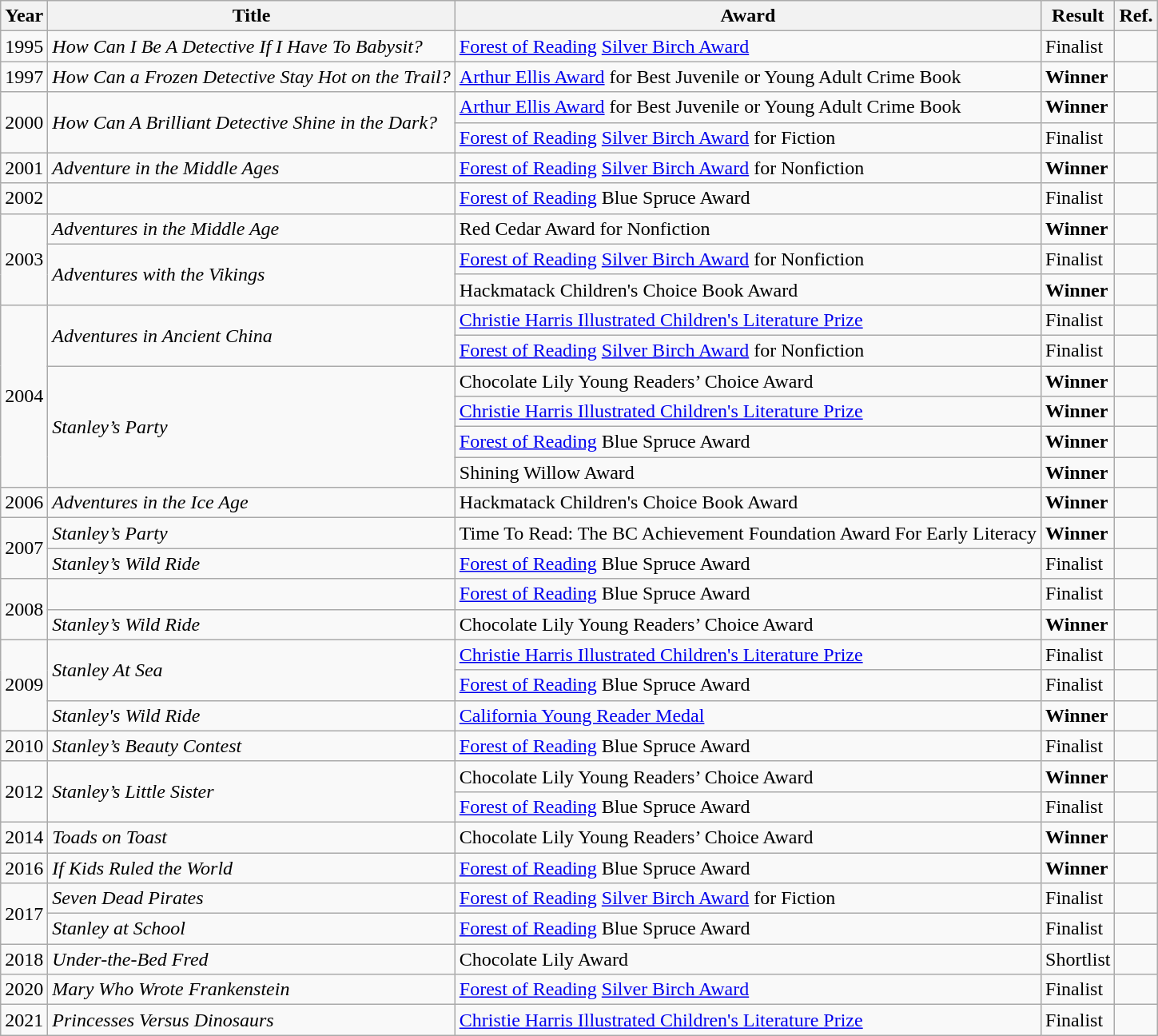<table class="wikitable sortable mw-collapsible">
<tr>
<th>Year</th>
<th>Title</th>
<th>Award</th>
<th>Result</th>
<th>Ref.</th>
</tr>
<tr>
<td>1995</td>
<td><em>How Can I Be A Detective If I Have To Babysit?</em></td>
<td><a href='#'>Forest of Reading</a> <a href='#'>Silver Birch Award</a></td>
<td>Finalist</td>
<td></td>
</tr>
<tr>
<td>1997</td>
<td><em>How Can a Frozen Detective Stay Hot on the Trail?</em></td>
<td><a href='#'>Arthur Ellis Award</a> for Best Juvenile or Young Adult Crime Book</td>
<td><strong>Winner</strong></td>
<td></td>
</tr>
<tr>
<td rowspan="2">2000</td>
<td rowspan="2"><em>How Can A Brilliant Detective Shine in the Dark?</em></td>
<td><a href='#'>Arthur Ellis Award</a> for Best Juvenile or Young Adult Crime Book</td>
<td><strong>Winner</strong></td>
<td></td>
</tr>
<tr>
<td><a href='#'>Forest of Reading</a> <a href='#'>Silver Birch Award</a> for Fiction</td>
<td>Finalist</td>
<td></td>
</tr>
<tr>
<td>2001</td>
<td><em>Adventure in the Middle Ages</em></td>
<td><a href='#'>Forest of Reading</a> <a href='#'>Silver Birch Award</a> for Nonfiction</td>
<td><strong>Winner</strong></td>
<td></td>
</tr>
<tr>
<td>2002</td>
<td><em></em></td>
<td><a href='#'>Forest of Reading</a> Blue Spruce Award</td>
<td>Finalist</td>
<td></td>
</tr>
<tr>
<td rowspan="3">2003</td>
<td><em>Adventures in the Middle Age</em></td>
<td>Red Cedar Award for Nonfiction</td>
<td><strong>Winner</strong></td>
<td></td>
</tr>
<tr>
<td rowspan="2"><em>Adventures with the Vikings</em></td>
<td><a href='#'>Forest of Reading</a> <a href='#'>Silver Birch Award</a> for Nonfiction</td>
<td>Finalist</td>
<td></td>
</tr>
<tr>
<td>Hackmatack Children's Choice Book Award</td>
<td><strong>Winner</strong></td>
<td></td>
</tr>
<tr>
<td rowspan="6">2004</td>
<td rowspan="2"><em>Adventures in Ancient China</em></td>
<td><a href='#'>Christie Harris Illustrated Children's Literature Prize</a></td>
<td>Finalist</td>
<td></td>
</tr>
<tr>
<td><a href='#'>Forest of Reading</a> <a href='#'>Silver Birch Award</a> for Nonfiction</td>
<td>Finalist</td>
<td></td>
</tr>
<tr>
<td rowspan="4"><em>Stanley’s Party</em></td>
<td>Chocolate Lily Young Readers’ Choice Award</td>
<td><strong>Winner</strong></td>
<td></td>
</tr>
<tr>
<td><a href='#'>Christie Harris Illustrated Children's Literature Prize</a></td>
<td><strong>Winner</strong></td>
<td></td>
</tr>
<tr>
<td><a href='#'>Forest of Reading</a> Blue Spruce Award</td>
<td><strong>Winner</strong></td>
<td></td>
</tr>
<tr>
<td>Shining Willow Award</td>
<td><strong>Winner</strong></td>
<td></td>
</tr>
<tr>
<td>2006</td>
<td><em>Adventures in the Ice Age</em></td>
<td>Hackmatack Children's Choice Book Award</td>
<td><strong>Winner</strong></td>
<td></td>
</tr>
<tr>
<td rowspan="2">2007</td>
<td><em>Stanley’s Party</em></td>
<td>Time To Read: The BC Achievement Foundation Award For Early Literacy</td>
<td><strong>Winner</strong></td>
<td></td>
</tr>
<tr>
<td><em>Stanley’s Wild Ride</em></td>
<td><a href='#'>Forest of Reading</a> Blue Spruce Award</td>
<td>Finalist</td>
<td></td>
</tr>
<tr>
<td rowspan="2">2008</td>
<td><em></em></td>
<td><a href='#'>Forest of Reading</a> Blue Spruce Award</td>
<td>Finalist</td>
<td></td>
</tr>
<tr>
<td><em>Stanley’s Wild Ride</em></td>
<td>Chocolate Lily Young Readers’ Choice Award</td>
<td><strong>Winner</strong></td>
<td></td>
</tr>
<tr>
<td rowspan="3">2009</td>
<td rowspan="2"><em>Stanley At Sea</em></td>
<td><a href='#'>Christie Harris Illustrated Children's Literature Prize</a></td>
<td>Finalist</td>
<td></td>
</tr>
<tr>
<td><a href='#'>Forest of Reading</a> Blue Spruce Award</td>
<td>Finalist</td>
<td></td>
</tr>
<tr>
<td><em>Stanley's Wild Ride</em></td>
<td><a href='#'>California Young Reader Medal</a></td>
<td><strong>Winner</strong></td>
<td></td>
</tr>
<tr>
<td>2010</td>
<td><em>Stanley’s Beauty Contest</em></td>
<td><a href='#'>Forest of Reading</a> Blue Spruce Award</td>
<td>Finalist</td>
<td></td>
</tr>
<tr>
<td rowspan="2">2012</td>
<td rowspan="2"><em>Stanley’s Little Sister</em></td>
<td>Chocolate Lily Young Readers’ Choice Award</td>
<td><strong>Winner</strong></td>
<td></td>
</tr>
<tr>
<td><a href='#'>Forest of Reading</a> Blue Spruce Award</td>
<td>Finalist</td>
<td></td>
</tr>
<tr>
<td>2014</td>
<td><em>Toads on Toast</em></td>
<td>Chocolate Lily Young Readers’ Choice Award</td>
<td><strong>Winner</strong></td>
<td></td>
</tr>
<tr>
<td>2016</td>
<td><em>If Kids Ruled the World</em></td>
<td><a href='#'>Forest of Reading</a> Blue Spruce Award</td>
<td><strong>Winner</strong></td>
<td></td>
</tr>
<tr>
<td rowspan="2">2017</td>
<td><em>Seven Dead Pirates</em></td>
<td><a href='#'>Forest of Reading</a> <a href='#'>Silver Birch Award</a> for Fiction</td>
<td>Finalist</td>
<td></td>
</tr>
<tr>
<td><em>Stanley at School</em></td>
<td><a href='#'>Forest of Reading</a> Blue Spruce Award</td>
<td>Finalist</td>
<td></td>
</tr>
<tr>
<td>2018</td>
<td><em>Under-the-Bed Fred</em></td>
<td>Chocolate Lily Award</td>
<td>Shortlist</td>
<td></td>
</tr>
<tr>
<td>2020</td>
<td><em>Mary Who Wrote Frankenstein</em></td>
<td><a href='#'>Forest of Reading</a> <a href='#'>Silver Birch Award</a></td>
<td>Finalist</td>
<td></td>
</tr>
<tr>
<td>2021</td>
<td><em>Princesses Versus Dinosaurs</em></td>
<td><a href='#'>Christie Harris Illustrated Children's Literature Prize</a></td>
<td>Finalist</td>
<td></td>
</tr>
</table>
